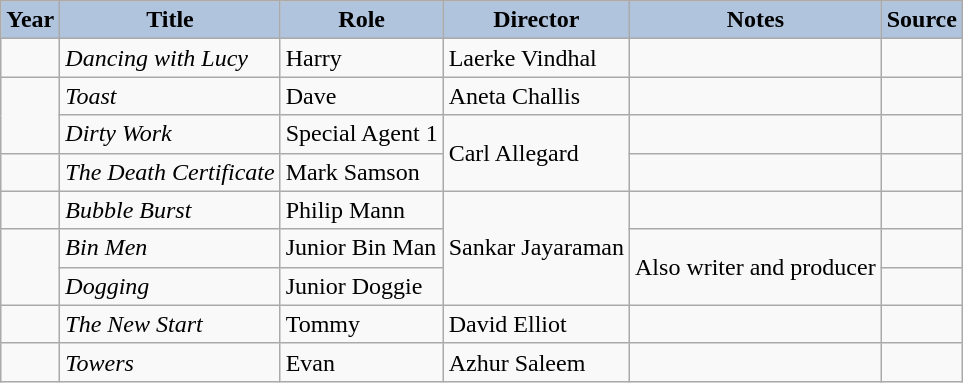<table class="wikitable sortable plainrowheaders" style="width=100%;  font-size: 100%;">
<tr>
<th style="background:#b0c4de;">Year</th>
<th style="background:#b0c4de;">Title</th>
<th style="background:#b0c4de;">Role</th>
<th style="background:#b0c4de;">Director</th>
<th style="background:#b0c4de;" class="unsortable">Notes</th>
<th style="background:#b0c4de;" class="unsortable">Source</th>
</tr>
<tr>
<td></td>
<td><em>Dancing with Lucy</em></td>
<td>Harry</td>
<td>Laerke Vindhal</td>
<td></td>
<td></td>
</tr>
<tr>
<td rowspan=2></td>
<td><em>Toast</em></td>
<td>Dave</td>
<td>Aneta Challis</td>
<td></td>
<td></td>
</tr>
<tr>
<td><em>Dirty Work</em></td>
<td>Special Agent 1</td>
<td rowspan=2>Carl Allegard</td>
<td></td>
<td></td>
</tr>
<tr>
<td></td>
<td><em>The Death Certificate</em></td>
<td>Mark Samson</td>
<td></td>
<td></td>
</tr>
<tr>
<td></td>
<td><em>Bubble Burst</em></td>
<td>Philip Mann</td>
<td rowspan=3>Sankar Jayaraman</td>
<td></td>
<td></td>
</tr>
<tr>
<td rowspan=2></td>
<td><em>Bin Men</em></td>
<td>Junior Bin Man</td>
<td rowspan=2>Also writer and producer</td>
<td></td>
</tr>
<tr>
<td><em>Dogging</em></td>
<td>Junior Doggie</td>
<td></td>
</tr>
<tr>
<td></td>
<td><em>The New Start</em></td>
<td>Tommy</td>
<td>David Elliot</td>
<td></td>
<td></td>
</tr>
<tr>
<td></td>
<td><em>Towers</em></td>
<td>Evan</td>
<td>Azhur Saleem</td>
<td></td>
<td></td>
</tr>
</table>
